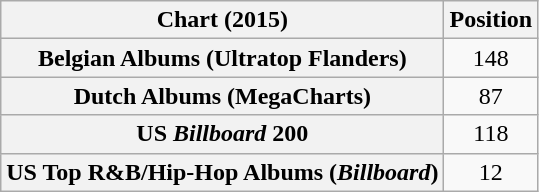<table class="wikitable sortable plainrowheaders" style="text-align:center">
<tr>
<th scope="col">Chart (2015)</th>
<th scope="col">Position</th>
</tr>
<tr>
<th scope="row">Belgian Albums (Ultratop Flanders)</th>
<td>148</td>
</tr>
<tr>
<th scope="row">Dutch Albums (MegaCharts)</th>
<td>87</td>
</tr>
<tr>
<th scope="row">US <em>Billboard</em> 200</th>
<td>118</td>
</tr>
<tr>
<th scope="row">US Top R&B/Hip-Hop Albums (<em>Billboard</em>)</th>
<td>12</td>
</tr>
</table>
